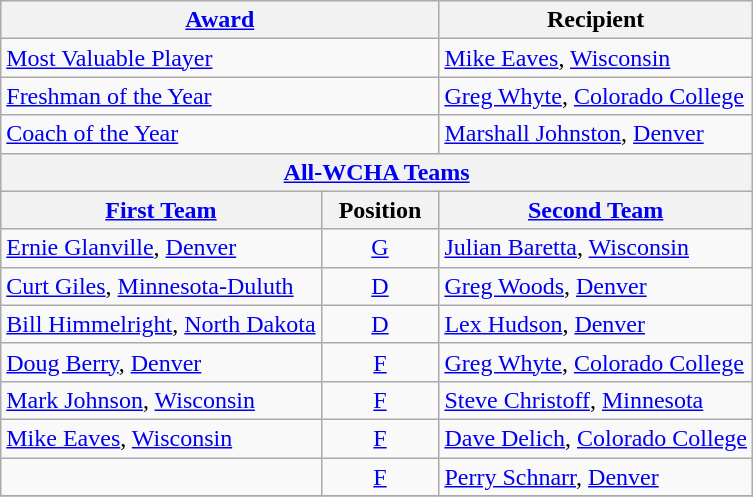<table class="wikitable">
<tr>
<th colspan=2><a href='#'>Award</a></th>
<th>Recipient</th>
</tr>
<tr>
<td colspan=2><a href='#'>Most Valuable Player</a></td>
<td><a href='#'>Mike Eaves</a>, <a href='#'>Wisconsin</a></td>
</tr>
<tr>
<td colspan=2><a href='#'>Freshman of the Year</a></td>
<td><a href='#'>Greg Whyte</a>, <a href='#'>Colorado College</a></td>
</tr>
<tr>
<td colspan=2><a href='#'>Coach of the Year</a></td>
<td><a href='#'>Marshall Johnston</a>, <a href='#'>Denver</a></td>
</tr>
<tr>
<th colspan=3><a href='#'>All-WCHA Teams</a></th>
</tr>
<tr>
<th><a href='#'>First Team</a></th>
<th>  Position  </th>
<th><a href='#'>Second Team</a></th>
</tr>
<tr>
<td><a href='#'>Ernie Glanville</a>, <a href='#'>Denver</a></td>
<td align=center><a href='#'>G</a></td>
<td><a href='#'>Julian Baretta</a>, <a href='#'>Wisconsin</a></td>
</tr>
<tr>
<td><a href='#'>Curt Giles</a>, <a href='#'>Minnesota-Duluth</a></td>
<td align=center><a href='#'>D</a></td>
<td><a href='#'>Greg Woods</a>, <a href='#'>Denver</a></td>
</tr>
<tr>
<td><a href='#'>Bill Himmelright</a>, <a href='#'>North Dakota</a></td>
<td align=center><a href='#'>D</a></td>
<td><a href='#'>Lex Hudson</a>, <a href='#'>Denver</a></td>
</tr>
<tr>
<td><a href='#'>Doug Berry</a>, <a href='#'>Denver</a></td>
<td align=center><a href='#'>F</a></td>
<td><a href='#'>Greg Whyte</a>, <a href='#'>Colorado College</a></td>
</tr>
<tr>
<td><a href='#'>Mark Johnson</a>, <a href='#'>Wisconsin</a></td>
<td align=center><a href='#'>F</a></td>
<td><a href='#'>Steve Christoff</a>, <a href='#'>Minnesota</a></td>
</tr>
<tr>
<td><a href='#'>Mike Eaves</a>, <a href='#'>Wisconsin</a></td>
<td align=center><a href='#'>F</a></td>
<td><a href='#'>Dave Delich</a>, <a href='#'>Colorado College</a></td>
</tr>
<tr>
<td></td>
<td align=center><a href='#'>F</a></td>
<td><a href='#'>Perry Schnarr</a>, <a href='#'>Denver</a></td>
</tr>
<tr>
</tr>
</table>
